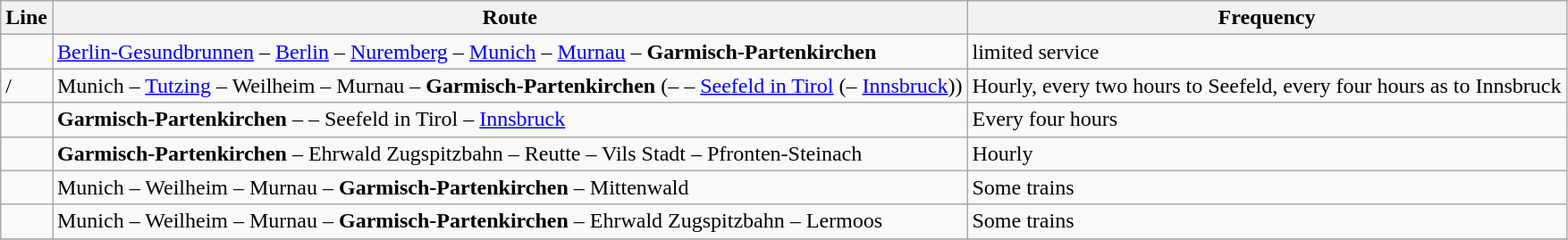<table class="wikitable">
<tr>
<th>Line</th>
<th>Route</th>
<th>Frequency</th>
</tr>
<tr>
<td></td>
<td><a href='#'>Berlin-Gesundbrunnen</a> – <a href='#'>Berlin</a> – <a href='#'>Nuremberg</a> – <a href='#'>Munich</a> – <a href='#'>Murnau</a> – <strong>Garmisch-Partenkirchen</strong></td>
<td>limited service</td>
</tr>
<tr>
<td>/</td>
<td>Munich – <a href='#'>Tutzing</a> – Weilheim – Murnau – <strong>Garmisch-Partenkirchen</strong> (–  – <a href='#'>Seefeld in Tirol</a> (– <a href='#'>Innsbruck</a>))</td>
<td>Hourly, every two hours to Seefeld, every four hours as  to Innsbruck</td>
</tr>
<tr>
<td></td>
<td><strong>Garmisch-Partenkirchen</strong> –  – Seefeld in Tirol – <a href='#'>Innsbruck</a></td>
<td>Every four hours</td>
</tr>
<tr>
<td><br></td>
<td><strong>Garmisch-Partenkirchen</strong> – Ehrwald Zugspitzbahn – Reutte – Vils Stadt – Pfronten-Steinach</td>
<td>Hourly</td>
</tr>
<tr>
<td></td>
<td>Munich – Weilheim – Murnau – <strong>Garmisch-Partenkirchen</strong> – Mittenwald</td>
<td>Some trains</td>
</tr>
<tr>
<td></td>
<td>Munich – Weilheim – Murnau – <strong>Garmisch-Partenkirchen</strong> – Ehrwald Zugspitzbahn – Lermoos</td>
<td>Some trains</td>
</tr>
<tr>
</tr>
</table>
